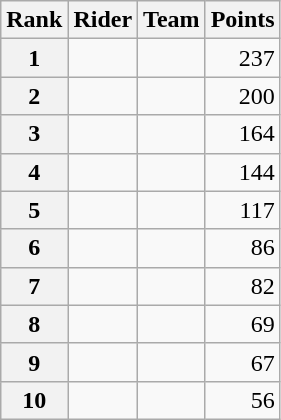<table class="wikitable" margin-bottom:0;">
<tr>
<th scope="col">Rank</th>
<th scope="col">Rider</th>
<th scope="col">Team</th>
<th scope="col">Points</th>
</tr>
<tr>
<th scope="row">1</th>
<td> </td>
<td></td>
<td align="right">237</td>
</tr>
<tr>
<th scope="row">2</th>
<td> </td>
<td></td>
<td align="right">200</td>
</tr>
<tr>
<th scope="row">3</th>
<td></td>
<td></td>
<td align="right">164</td>
</tr>
<tr>
<th scope="row">4</th>
<td></td>
<td></td>
<td align="right">144</td>
</tr>
<tr>
<th scope="row">5</th>
<td></td>
<td></td>
<td align="right">117</td>
</tr>
<tr>
<th scope="row">6</th>
<td> </td>
<td></td>
<td align="right">86</td>
</tr>
<tr>
<th scope="row">7</th>
<td></td>
<td></td>
<td align="right">82</td>
</tr>
<tr>
<th scope="row">8</th>
<td></td>
<td></td>
<td align="right">69</td>
</tr>
<tr>
<th scope="row">9</th>
<td> </td>
<td></td>
<td align="right">67</td>
</tr>
<tr>
<th scope="row">10</th>
<td></td>
<td></td>
<td align="right">56</td>
</tr>
</table>
